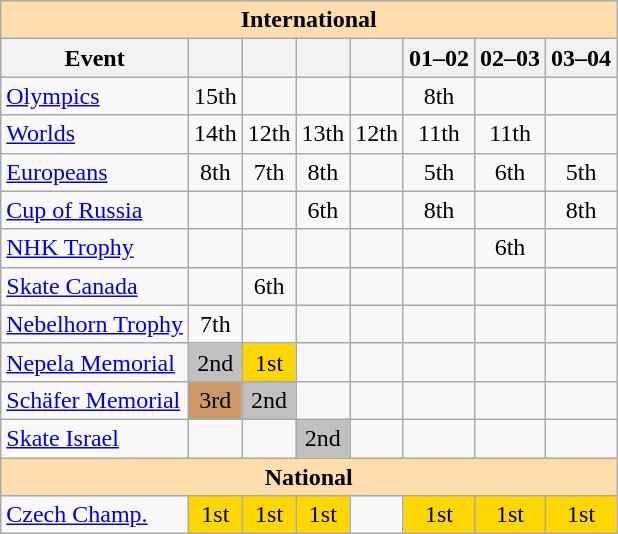<table class="wikitable" style="text-align:center">
<tr>
<th style="background-color: #ffdead; " colspan=8 align=center>International</th>
</tr>
<tr>
<th>Event</th>
<th></th>
<th></th>
<th></th>
<th></th>
<th>01–02</th>
<th>02–03</th>
<th>03–04</th>
</tr>
<tr>
<td align=left><a href='#'>Olympics</a></td>
<td>15th</td>
<td></td>
<td></td>
<td></td>
<td>8th</td>
<td></td>
<td></td>
</tr>
<tr>
<td align=left><a href='#'>Worlds</a></td>
<td>14th</td>
<td>12th</td>
<td>13th</td>
<td>12th</td>
<td>11th</td>
<td>11th</td>
<td></td>
</tr>
<tr>
<td align=left><a href='#'>Europeans</a></td>
<td>8th</td>
<td>7th</td>
<td>8th</td>
<td></td>
<td>5th</td>
<td>6th</td>
<td>5th</td>
</tr>
<tr>
<td align=left> <a href='#'>Cup of Russia</a></td>
<td></td>
<td></td>
<td>6th</td>
<td></td>
<td>8th</td>
<td></td>
<td>8th</td>
</tr>
<tr>
<td align=left> <a href='#'>NHK Trophy</a></td>
<td></td>
<td></td>
<td></td>
<td></td>
<td></td>
<td>6th</td>
<td></td>
</tr>
<tr>
<td align=left> <a href='#'>Skate Canada</a></td>
<td></td>
<td>6th</td>
<td></td>
<td></td>
<td></td>
<td></td>
<td></td>
</tr>
<tr>
<td align=left><a href='#'>Nebelhorn Trophy</a></td>
<td>7th</td>
<td></td>
<td></td>
<td></td>
<td></td>
<td></td>
<td></td>
</tr>
<tr>
<td align=left><a href='#'>Nepela Memorial</a></td>
<td bgcolor=silver>2nd</td>
<td bgcolor=gold>1st</td>
<td></td>
<td></td>
<td></td>
<td></td>
<td></td>
</tr>
<tr>
<td align=left><a href='#'>Schäfer Memorial</a></td>
<td bgcolor=cc9966>3rd</td>
<td bgcolor=silver>2nd</td>
<td></td>
<td></td>
<td></td>
<td></td>
<td></td>
</tr>
<tr>
<td align=left><a href='#'>Skate Israel</a></td>
<td></td>
<td></td>
<td bgcolor=silver>2nd</td>
<td></td>
<td></td>
<td></td>
<td></td>
</tr>
<tr>
<th style="background-color: #ffdead; " colspan=8 align=center>National</th>
</tr>
<tr>
<td align=left><a href='#'>Czech Champ.</a></td>
<td bgcolor=gold>1st</td>
<td bgcolor=gold>1st</td>
<td bgcolor=gold>1st</td>
<td></td>
<td bgcolor=gold>1st</td>
<td bgcolor=gold>1st</td>
<td bgcolor=gold>1st</td>
</tr>
</table>
